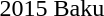<table>
<tr>
<td>2015 Baku<br></td>
<td></td>
<td></td>
<td></td>
</tr>
</table>
